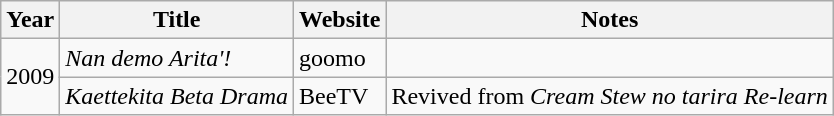<table class="wikitable">
<tr>
<th>Year</th>
<th>Title</th>
<th>Website</th>
<th>Notes</th>
</tr>
<tr>
<td rowspan="2">2009</td>
<td><em>Nan demo Arita'!</em></td>
<td>goomo</td>
<td></td>
</tr>
<tr>
<td><em>Kaettekita Beta Drama</em></td>
<td>BeeTV</td>
<td>Revived from <em>Cream Stew no tarira Re-learn</em></td>
</tr>
</table>
